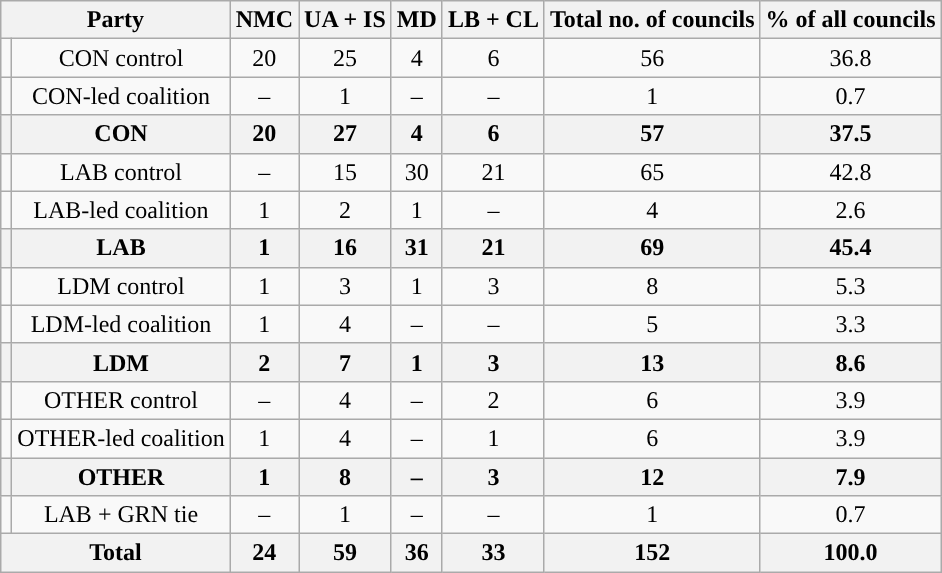<table class="wikitable sortable" style="text-align:center;">
<tr>
<th colspan="2">Party</th>
<th>NMC</th>
<th>UA + IS</th>
<th>MD</th>
<th>LB + CL</th>
<th>Total no. of councils</th>
<th>% of all councils</th>
</tr>
<tr>
<td style="color: white; background:"></td>
<td>CON control</td>
<td>20</td>
<td>25</td>
<td>4</td>
<td>6</td>
<td>56</td>
<td>36.8</td>
</tr>
<tr>
<td></td>
<td>CON-led coalition</td>
<td>–</td>
<td>1</td>
<td>–</td>
<td>–</td>
<td>1</td>
<td>0.7</td>
</tr>
<tr>
<th></th>
<th>CON</th>
<th>20</th>
<th>27</th>
<th>4</th>
<th>6</th>
<th>57</th>
<th>37.5</th>
</tr>
<tr>
<td style="color: white; background:"></td>
<td>LAB control</td>
<td>–</td>
<td>15</td>
<td>30</td>
<td>21</td>
<td>65</td>
<td>42.8</td>
</tr>
<tr>
<td></td>
<td>LAB-led coalition</td>
<td>1</td>
<td>2</td>
<td>1</td>
<td>–</td>
<td>4</td>
<td>2.6</td>
</tr>
<tr>
<th></th>
<th>LAB</th>
<th>1</th>
<th>16</th>
<th>31</th>
<th>21</th>
<th>69</th>
<th>45.4</th>
</tr>
<tr>
<td style="color: black; background:"></td>
<td>LDM control</td>
<td>1</td>
<td>3</td>
<td>1</td>
<td>3</td>
<td>8</td>
<td>5.3</td>
</tr>
<tr>
<td></td>
<td>LDM-led coalition</td>
<td>1</td>
<td>4</td>
<td>–</td>
<td>–</td>
<td>5</td>
<td>3.3</td>
</tr>
<tr>
<th></th>
<th>LDM</th>
<th>2</th>
<th>7</th>
<th>1</th>
<th>3</th>
<th>13</th>
<th>8.6</th>
</tr>
<tr>
<td style="color: white; background:"></td>
<td>OTHER control</td>
<td>–</td>
<td>4</td>
<td>–</td>
<td>2</td>
<td>6</td>
<td>3.9</td>
</tr>
<tr>
<td></td>
<td>OTHER-led coalition</td>
<td>1</td>
<td>4</td>
<td>–</td>
<td>1</td>
<td>6</td>
<td>3.9</td>
</tr>
<tr>
<th></th>
<th>OTHER</th>
<th>1</th>
<th>8</th>
<th>–</th>
<th>3</th>
<th>12</th>
<th>7.9</th>
</tr>
<tr>
<td style="color: black; background:"></td>
<td>LAB + GRN tie</td>
<td>–</td>
<td>1</td>
<td>–</td>
<td>–</td>
<td>1</td>
<td>0.7</td>
</tr>
<tr>
<th colspan="2">Total</th>
<th>24</th>
<th>59</th>
<th>36</th>
<th>33</th>
<th>152</th>
<th>100.0</th>
</tr>
</table>
